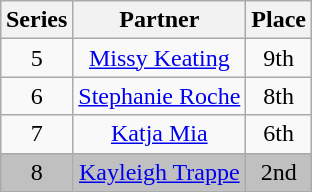<table class="wikitable sortable" style="margin:auto; text-align:center;">
<tr>
<th>Series</th>
<th>Partner</th>
<th>Place</th>
</tr>
<tr>
<td>5</td>
<td><a href='#'>Missy Keating</a></td>
<td>9th</td>
</tr>
<tr>
<td>6</td>
<td><a href='#'>Stephanie Roche</a></td>
<td>8th</td>
</tr>
<tr>
<td>7</td>
<td><a href='#'>Katja Mia</a></td>
<td>6th</td>
</tr>
<tr style="background:silver;">
<td>8</td>
<td><a href='#'>Kayleigh Trappe</a></td>
<td>2nd</td>
</tr>
</table>
